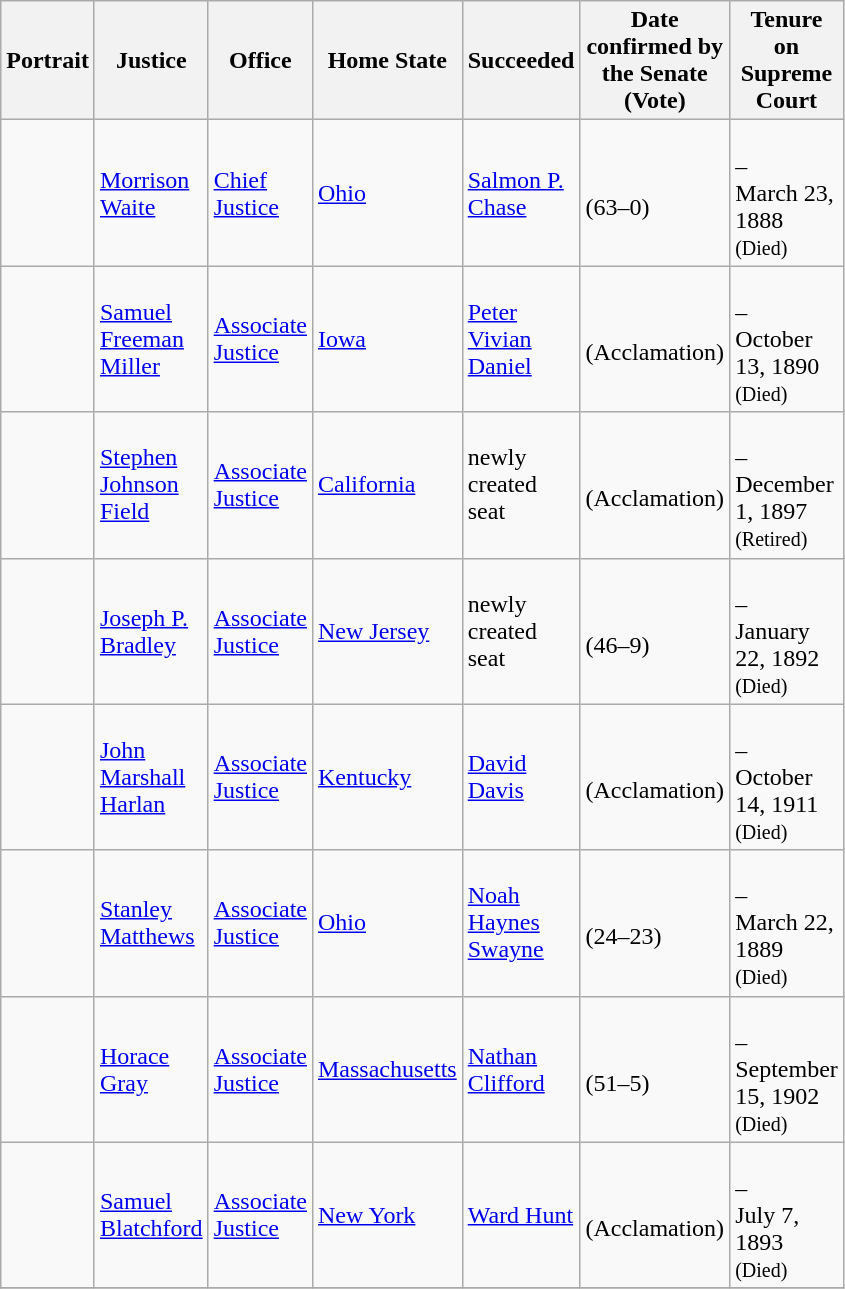<table class="wikitable sortable">
<tr>
<th scope="col" style="width: 10px;">Portrait</th>
<th scope="col" style="width: 10px;">Justice</th>
<th scope="col" style="width: 10px;">Office</th>
<th scope="col" style="width: 10px;">Home State</th>
<th scope="col" style="width: 10px;">Succeeded</th>
<th scope="col" style="width: 10px;">Date confirmed by the Senate<br>(Vote)</th>
<th scope="col" style="width: 10px;">Tenure on Supreme Court</th>
</tr>
<tr>
<td></td>
<td><a href='#'>Morrison Waite</a></td>
<td><a href='#'>Chief Justice</a></td>
<td><a href='#'>Ohio</a></td>
<td><a href='#'>Salmon P. Chase</a></td>
<td><br>(63–0)</td>
<td><br>–<br>March 23, 1888<br><small>(Died)</small></td>
</tr>
<tr>
<td></td>
<td><a href='#'>Samuel Freeman Miller</a></td>
<td><a href='#'>Associate Justice</a></td>
<td><a href='#'>Iowa</a></td>
<td><a href='#'>Peter Vivian Daniel</a></td>
<td><br>(Acclamation)</td>
<td><br>–<br>October 13, 1890<br><small>(Died)</small></td>
</tr>
<tr>
<td></td>
<td><a href='#'>Stephen Johnson Field</a></td>
<td><a href='#'>Associate Justice</a></td>
<td><a href='#'>California</a></td>
<td>newly created seat</td>
<td><br>(Acclamation)</td>
<td><br>–<br>December 1, 1897<br><small>(Retired)</small></td>
</tr>
<tr>
<td></td>
<td><a href='#'>Joseph P. Bradley</a></td>
<td><a href='#'>Associate Justice</a></td>
<td><a href='#'>New Jersey</a></td>
<td>newly created seat</td>
<td><br>(46–9)</td>
<td><br>–<br>January 22, 1892<br><small>(Died)</small></td>
</tr>
<tr>
<td></td>
<td><a href='#'>John Marshall Harlan</a></td>
<td><a href='#'>Associate Justice</a></td>
<td><a href='#'>Kentucky</a></td>
<td><a href='#'>David Davis</a></td>
<td><br>(Acclamation)</td>
<td><br>–<br>October 14, 1911<br><small>(Died)</small></td>
</tr>
<tr>
<td></td>
<td><a href='#'>Stanley Matthews</a></td>
<td><a href='#'>Associate Justice</a></td>
<td><a href='#'>Ohio</a></td>
<td><a href='#'>Noah Haynes Swayne</a></td>
<td><br>(24–23)</td>
<td><br>–<br>March 22, 1889<br><small>(Died)</small></td>
</tr>
<tr>
<td></td>
<td><a href='#'>Horace Gray</a></td>
<td><a href='#'>Associate Justice</a></td>
<td><a href='#'>Massachusetts</a></td>
<td><a href='#'>Nathan Clifford</a></td>
<td><br>(51–5)</td>
<td><br>–<br>September 15, 1902<br><small>(Died)</small></td>
</tr>
<tr>
<td></td>
<td><a href='#'>Samuel Blatchford</a></td>
<td><a href='#'>Associate Justice</a></td>
<td><a href='#'>New York</a></td>
<td><a href='#'>Ward Hunt</a></td>
<td><br>(Acclamation)</td>
<td><br>–<br>July 7, 1893<br><small>(Died)</small></td>
</tr>
<tr>
</tr>
</table>
